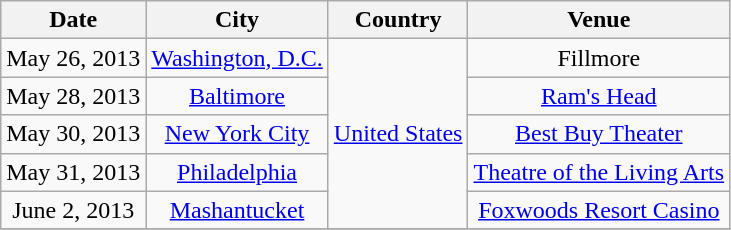<table class="wikitable" style="text-align:center;">
<tr>
<th rowspan="1">Date</th>
<th>City</th>
<th>Country</th>
<th>Venue</th>
</tr>
<tr>
<td>May 26, 2013</td>
<td><a href='#'>Washington, D.C.</a></td>
<td rowspan="5"><a href='#'>United States</a></td>
<td>Fillmore</td>
</tr>
<tr>
<td>May 28, 2013</td>
<td><a href='#'>Baltimore</a></td>
<td><a href='#'>Ram's Head</a></td>
</tr>
<tr>
<td>May 30, 2013</td>
<td><a href='#'>New York City</a></td>
<td><a href='#'>Best Buy Theater</a></td>
</tr>
<tr>
<td>May 31, 2013</td>
<td><a href='#'>Philadelphia</a></td>
<td><a href='#'>Theatre of the Living Arts</a></td>
</tr>
<tr>
<td>June 2, 2013</td>
<td><a href='#'>Mashantucket</a></td>
<td><a href='#'>Foxwoods Resort Casino</a></td>
</tr>
<tr>
</tr>
</table>
